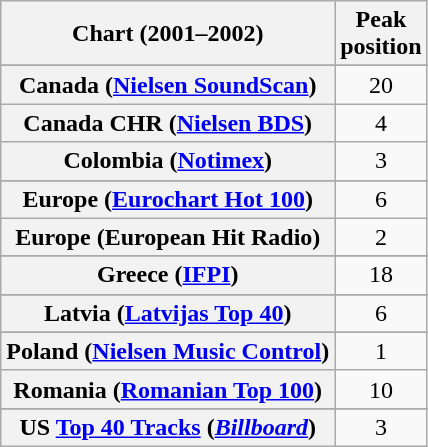<table class="wikitable sortable plainrowheaders" style="text-align:center">
<tr>
<th scope="col">Chart (2001–2002)</th>
<th scope="col">Peak<br>position</th>
</tr>
<tr>
</tr>
<tr>
</tr>
<tr>
</tr>
<tr>
</tr>
<tr>
<th scope="row">Canada (<a href='#'>Nielsen SoundScan</a>)</th>
<td>20</td>
</tr>
<tr>
<th scope="row">Canada CHR (<a href='#'>Nielsen BDS</a>)</th>
<td>4</td>
</tr>
<tr>
<th scope="row">Colombia (<a href='#'>Notimex</a>)</th>
<td>3</td>
</tr>
<tr>
</tr>
<tr>
<th scope="row">Europe (<a href='#'>Eurochart Hot 100</a>)</th>
<td>6</td>
</tr>
<tr>
<th scope="row">Europe (European Hit Radio)</th>
<td>2</td>
</tr>
<tr>
</tr>
<tr>
</tr>
<tr>
<th scope="row">Greece (<a href='#'>IFPI</a>)</th>
<td>18</td>
</tr>
<tr>
</tr>
<tr>
</tr>
<tr>
<th scope="row">Latvia (<a href='#'>Latvijas Top 40</a>)</th>
<td>6</td>
</tr>
<tr>
</tr>
<tr>
</tr>
<tr>
</tr>
<tr>
</tr>
<tr>
<th scope="row">Poland (<a href='#'>Nielsen Music Control</a>)</th>
<td>1</td>
</tr>
<tr>
<th scope="row">Romania (<a href='#'>Romanian Top 100</a>)</th>
<td>10</td>
</tr>
<tr>
</tr>
<tr>
</tr>
<tr>
</tr>
<tr>
</tr>
<tr>
</tr>
<tr>
</tr>
<tr>
</tr>
<tr>
</tr>
<tr>
</tr>
<tr>
</tr>
<tr>
</tr>
<tr>
<th scope="row">US <a href='#'>Top 40 Tracks</a> (<em><a href='#'>Billboard</a></em>)</th>
<td>3</td>
</tr>
</table>
